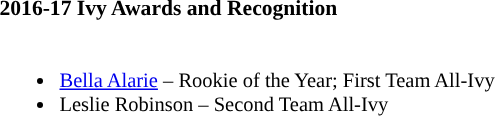<table class="toccolours" style="border-collapse:collapse; font-size:90%;">
<tr>
<td colspan="1"><strong>2016-17 Ivy Awards and Recognition</strong></td>
</tr>
<tr>
<td style="text-align: left; font-size: 95%;" valign="top"><br><ul><li><a href='#'>Bella Alarie</a> – Rookie of the Year; First Team All-Ivy</li><li>Leslie Robinson – Second Team All-Ivy</li></ul></td>
</tr>
</table>
